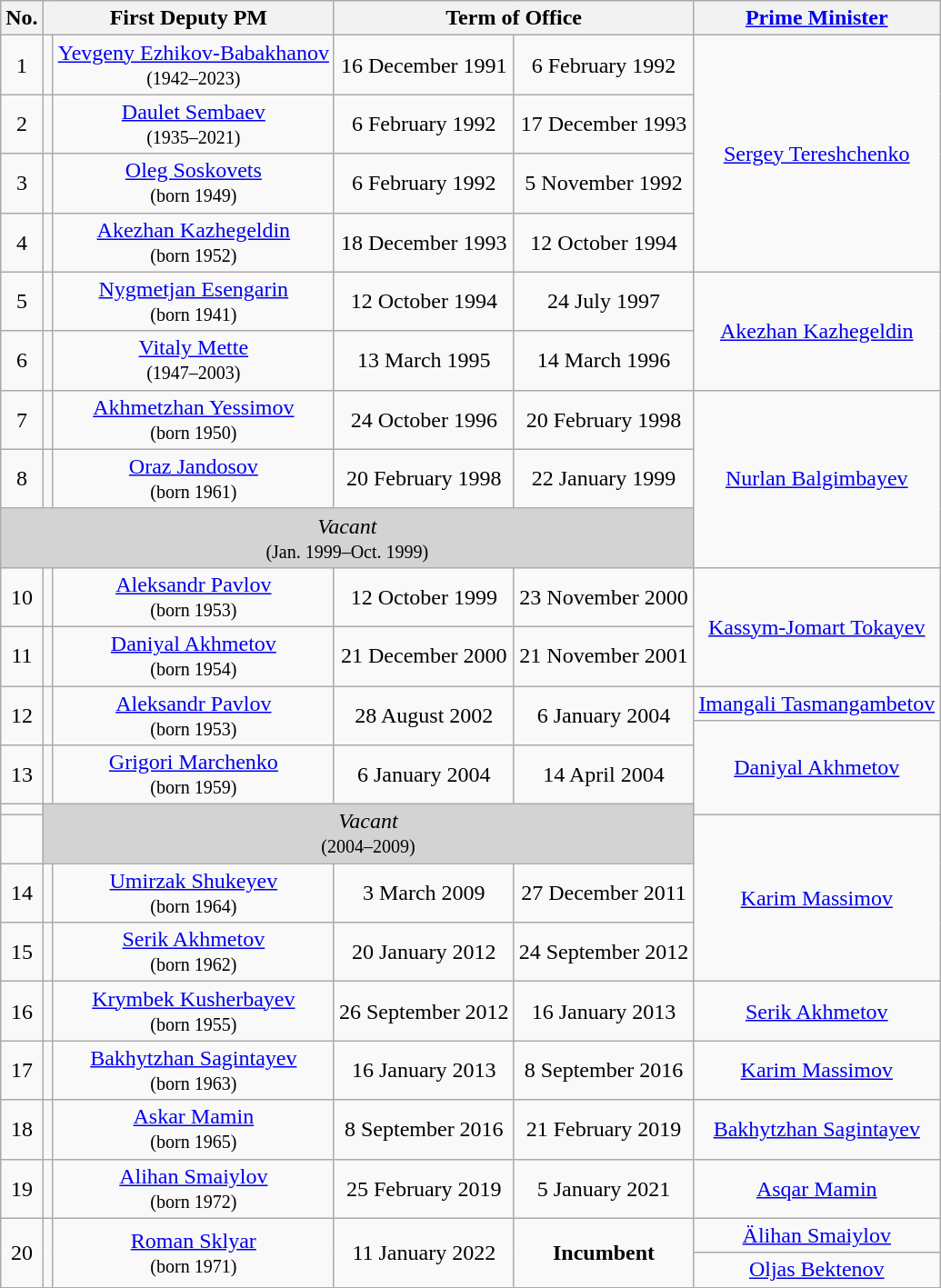<table class="wikitable" style="text-align:center;">
<tr>
<th>No.</th>
<th colspan="2">First Deputy PM</th>
<th colspan="2">Term of Office</th>
<th><a href='#'>Prime Minister</a></th>
</tr>
<tr>
<td>1</td>
<td></td>
<td><a href='#'>Yevgeny Ezhikov-Babakhanov</a><br><small>(1942–2023)</small></td>
<td>16 December 1991</td>
<td>6 February 1992</td>
<td rowspan="4"><a href='#'>Sergey Tereshchenko</a></td>
</tr>
<tr>
<td>2</td>
<td></td>
<td><a href='#'>Daulet Sembaev</a><br><small>(1935–2021)</small></td>
<td>6 February 1992</td>
<td>17 December 1993</td>
</tr>
<tr>
<td>3</td>
<td></td>
<td><a href='#'>Oleg Soskovets</a><br><small>(born 1949)</small></td>
<td>6 February 1992</td>
<td>5 November 1992</td>
</tr>
<tr>
<td>4</td>
<td></td>
<td><a href='#'>Akezhan Kazhegeldin</a><br><small>(born 1952)</small></td>
<td>18 December 1993</td>
<td>12 October 1994</td>
</tr>
<tr>
<td>5</td>
<td></td>
<td><a href='#'>Nygmetjan Esengarin</a><br><small>(born 1941)</small></td>
<td>12 October 1994</td>
<td>24 July 1997</td>
<td rowspan="2"><a href='#'>Akezhan Kazhegeldin</a></td>
</tr>
<tr>
<td>6</td>
<td></td>
<td><a href='#'>Vitaly Mette</a><br><small>(1947–2003)</small></td>
<td>13 March 1995</td>
<td>14 March 1996</td>
</tr>
<tr>
<td>7</td>
<td></td>
<td><a href='#'>Akhmetzhan Yessimov</a><br><small>(born 1950)</small></td>
<td>24 October 1996</td>
<td>20 February 1998</td>
<td rowspan="4"><a href='#'>Nurlan Balgimbayev</a></td>
</tr>
<tr>
<td>8</td>
<td></td>
<td><a href='#'>Oraz Jandosov</a><br><small>(born 1961)</small></td>
<td>20 February 1998</td>
<td>22 January 1999</td>
</tr>
<tr>
<td colspan="5" bgcolor="lightgrey"><em>Vacant</em> <br><small>(Jan. 1999–Oct. 1999)</small></td>
</tr>
<tr>
<td rowspan="2">10</td>
<td rowspan="2"></td>
<td rowspan="2"><a href='#'>Aleksandr Pavlov</a><br><small>(born 1953)</small></td>
<td rowspan="2">12 October 1999</td>
<td rowspan="2">23 November 2000</td>
</tr>
<tr>
<td rowspan="2"><a href='#'>Kassym-Jomart Tokayev</a></td>
</tr>
<tr>
<td>11</td>
<td></td>
<td><a href='#'>Daniyal Akhmetov</a><br><small>(born 1954)</small></td>
<td>21 December 2000</td>
<td>21 November 2001</td>
</tr>
<tr>
<td rowspan="2">12</td>
<td rowspan="2"></td>
<td rowspan="2"><a href='#'>Aleksandr Pavlov</a><br><small>(born 1953)</small></td>
<td rowspan="2">28 August 2002</td>
<td rowspan="2">6 January 2004</td>
<td><a href='#'>Imangali Tasmangambetov</a></td>
</tr>
<tr>
<td rowspan="3"><a href='#'>Daniyal Akhmetov</a></td>
</tr>
<tr>
<td>13</td>
<td></td>
<td><a href='#'>Grigori Marchenko</a><br><small>(born 1959)</small></td>
<td>6 January 2004</td>
<td>14 April 2004</td>
</tr>
<tr>
<td></td>
<td colspan="4" rowspan="2" bgcolor="lightgrey"><em>Vacant</em> <br><small>(2004–2009)</small></td>
</tr>
<tr>
<td></td>
<td rowspan="3"><a href='#'>Karim Massimov</a></td>
</tr>
<tr>
<td>14</td>
<td></td>
<td><a href='#'>Umirzak Shukeyev</a><br><small>(born 1964)</small></td>
<td>3 March 2009</td>
<td>27 December 2011</td>
</tr>
<tr>
<td>15</td>
<td></td>
<td><a href='#'>Serik Akhmetov</a><br><small>(born 1962)</small></td>
<td>20 January 2012</td>
<td>24 September 2012</td>
</tr>
<tr>
<td>16</td>
<td></td>
<td><a href='#'>Krymbek Kusherbayev</a><br><small>(born 1955)</small></td>
<td>26 September 2012</td>
<td>16 January 2013</td>
<td rowspan="2"><a href='#'>Serik Akhmetov</a></td>
</tr>
<tr>
<td rowspan="2">17</td>
<td rowspan="2"></td>
<td rowspan="2"><a href='#'>Bakhytzhan Sagintayev</a><br><small>(born 1963)</small></td>
<td rowspan="2">16 January 2013</td>
<td rowspan="2">8 September 2016</td>
</tr>
<tr>
<td><a href='#'>Karim Massimov</a></td>
</tr>
<tr>
<td>18</td>
<td></td>
<td><a href='#'>Askar Mamin</a><br><small>(born 1965)</small></td>
<td>8 September 2016</td>
<td>21 February 2019</td>
<td><a href='#'>Bakhytzhan Sagintayev</a></td>
</tr>
<tr>
<td>19</td>
<td></td>
<td><a href='#'>Alihan Smaiylov</a><br><small>(born 1972)</small></td>
<td>25 February 2019</td>
<td>5 January 2021</td>
<td><a href='#'>Asqar Mamin</a></td>
</tr>
<tr>
<td rowspan="2">20</td>
<td rowspan="2"></td>
<td rowspan="2"><a href='#'>Roman Sklyar</a><br><small>(born 1971)</small></td>
<td rowspan="2">11 January 2022</td>
<td rowspan="2"><strong>Incumbent</strong></td>
<td><a href='#'>Älihan Smaiylov</a></td>
</tr>
<tr>
<td><a href='#'>Oljas Bektenov</a></td>
</tr>
</table>
